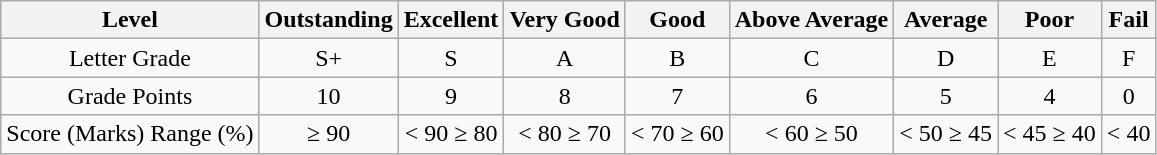<table class="wikitable" style="text-align: center">
<tr>
<th>Level</th>
<th>Outstanding</th>
<th>Excellent</th>
<th>Very Good</th>
<th>Good</th>
<th>Above Average</th>
<th>Average</th>
<th>Poor</th>
<th>Fail</th>
</tr>
<tr>
<td>Letter Grade</td>
<td>S+</td>
<td>S</td>
<td>A</td>
<td>B</td>
<td>C</td>
<td>D</td>
<td>E</td>
<td>F</td>
</tr>
<tr>
<td>Grade Points</td>
<td>10</td>
<td>9</td>
<td>8</td>
<td>7</td>
<td>6</td>
<td>5</td>
<td>4</td>
<td>0</td>
</tr>
<tr>
<td>Score (Marks) Range (%)</td>
<td>≥ 90</td>
<td>< 90 ≥ 80</td>
<td>< 80 ≥ 70</td>
<td>< 70 ≥ 60</td>
<td>< 60 ≥ 50</td>
<td>< 50 ≥ 45</td>
<td>< 45 ≥ 40</td>
<td>< 40</td>
</tr>
</table>
